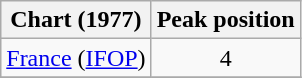<table class="wikitable sortable">
<tr>
<th>Chart (1977)</th>
<th>Peak position</th>
</tr>
<tr>
<td><a href='#'>France</a> (<a href='#'>IFOP</a>)</td>
<td align="center">4</td>
</tr>
<tr>
</tr>
</table>
